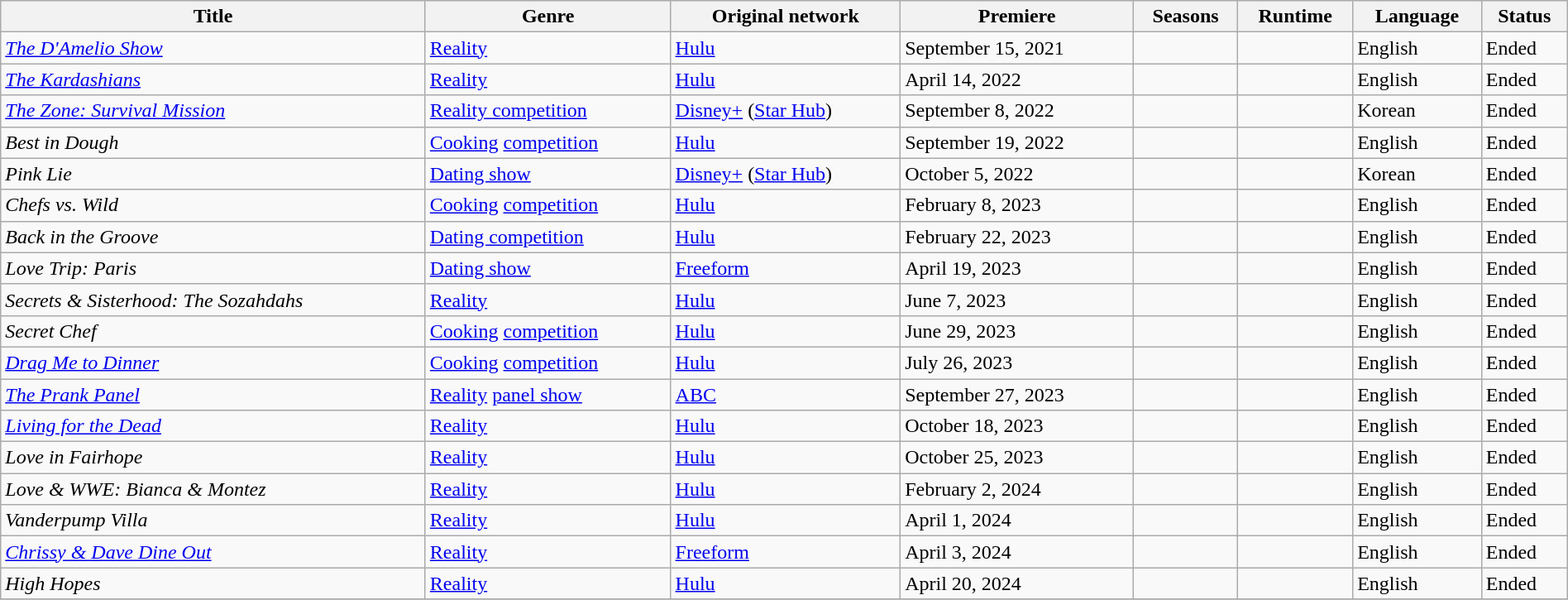<table class="wikitable sortable" style="width:100%;">
<tr>
<th>Title</th>
<th>Genre</th>
<th>Original network</th>
<th>Premiere</th>
<th>Seasons</th>
<th>Runtime</th>
<th>Language</th>
<th>Status</th>
</tr>
<tr>
<td><em><a href='#'>The D'Amelio Show</a></em></td>
<td><a href='#'>Reality</a></td>
<td><a href='#'>Hulu</a></td>
<td>September 15, 2021</td>
<td></td>
<td></td>
<td>English</td>
<td>Ended</td>
</tr>
<tr>
<td><em><a href='#'>The Kardashians</a></em></td>
<td><a href='#'>Reality</a></td>
<td><a href='#'>Hulu</a></td>
<td>April 14, 2022</td>
<td></td>
<td></td>
<td>English</td>
<td>Ended</td>
</tr>
<tr>
<td><em><a href='#'>The Zone: Survival Mission</a></em></td>
<td><a href='#'>Reality competition</a></td>
<td><a href='#'>Disney+</a> (<a href='#'>Star Hub</a>)</td>
<td>September 8, 2022</td>
<td></td>
<td></td>
<td>Korean</td>
<td>Ended</td>
</tr>
<tr>
<td><em>Best in Dough</em></td>
<td><a href='#'>Cooking</a> <a href='#'>competition</a></td>
<td><a href='#'>Hulu</a></td>
<td>September 19, 2022</td>
<td></td>
<td></td>
<td>English</td>
<td>Ended</td>
</tr>
<tr>
<td><em>Pink Lie</em></td>
<td><a href='#'>Dating show</a></td>
<td><a href='#'>Disney+</a> (<a href='#'>Star Hub</a>)</td>
<td>October 5, 2022</td>
<td></td>
<td></td>
<td>Korean</td>
<td>Ended</td>
</tr>
<tr>
<td><em>Chefs vs. Wild</em></td>
<td><a href='#'>Cooking</a> <a href='#'>competition</a></td>
<td><a href='#'>Hulu</a></td>
<td>February 8, 2023</td>
<td></td>
<td></td>
<td>English</td>
<td>Ended</td>
</tr>
<tr>
<td><em>Back in the Groove</em></td>
<td><a href='#'>Dating competition</a></td>
<td><a href='#'>Hulu</a></td>
<td>February 22, 2023</td>
<td></td>
<td></td>
<td>English</td>
<td>Ended</td>
</tr>
<tr>
<td><em>Love Trip: Paris</em></td>
<td><a href='#'>Dating show</a></td>
<td><a href='#'>Freeform</a></td>
<td>April 19, 2023</td>
<td></td>
<td></td>
<td>English</td>
<td>Ended</td>
</tr>
<tr>
<td><em>Secrets & Sisterhood: The Sozahdahs</em></td>
<td><a href='#'>Reality</a></td>
<td><a href='#'>Hulu</a></td>
<td>June 7, 2023</td>
<td></td>
<td></td>
<td>English</td>
<td>Ended</td>
</tr>
<tr>
<td><em>Secret Chef</em></td>
<td><a href='#'>Cooking</a> <a href='#'>competition</a></td>
<td><a href='#'>Hulu</a></td>
<td>June 29, 2023</td>
<td></td>
<td></td>
<td>English</td>
<td>Ended</td>
</tr>
<tr>
<td><em><a href='#'>Drag Me to Dinner</a></em></td>
<td><a href='#'>Cooking</a> <a href='#'>competition</a></td>
<td><a href='#'>Hulu</a></td>
<td>July 26, 2023</td>
<td></td>
<td></td>
<td>English</td>
<td>Ended</td>
</tr>
<tr>
<td><em><a href='#'>The Prank Panel</a></em></td>
<td><a href='#'>Reality</a> <a href='#'>panel show</a></td>
<td><a href='#'>ABC</a></td>
<td>September 27, 2023</td>
<td></td>
<td></td>
<td>English</td>
<td>Ended</td>
</tr>
<tr>
<td><em><a href='#'>Living for the Dead</a></em></td>
<td><a href='#'>Reality</a></td>
<td><a href='#'>Hulu</a></td>
<td>October 18, 2023</td>
<td></td>
<td></td>
<td>English</td>
<td>Ended</td>
</tr>
<tr>
<td><em>Love in Fairhope</em></td>
<td><a href='#'>Reality</a></td>
<td><a href='#'>Hulu</a></td>
<td>October 25, 2023</td>
<td></td>
<td></td>
<td>English</td>
<td>Ended</td>
</tr>
<tr>
<td><em>Love & WWE: Bianca & Montez</em></td>
<td><a href='#'>Reality</a></td>
<td><a href='#'>Hulu</a></td>
<td>February 2, 2024</td>
<td></td>
<td></td>
<td>English</td>
<td>Ended</td>
</tr>
<tr>
<td><em>Vanderpump Villa</em></td>
<td><a href='#'>Reality</a></td>
<td><a href='#'>Hulu</a></td>
<td>April 1, 2024</td>
<td></td>
<td></td>
<td>English</td>
<td>Ended</td>
</tr>
<tr>
<td><em><a href='#'>Chrissy & Dave Dine Out</a></em></td>
<td><a href='#'>Reality</a></td>
<td><a href='#'>Freeform</a></td>
<td>April 3, 2024</td>
<td></td>
<td></td>
<td>English</td>
<td>Ended</td>
</tr>
<tr>
<td><em>High Hopes</em></td>
<td><a href='#'>Reality</a></td>
<td><a href='#'>Hulu</a></td>
<td>April 20, 2024</td>
<td></td>
<td></td>
<td>English</td>
<td>Ended</td>
</tr>
<tr>
</tr>
</table>
